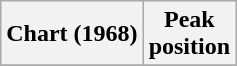<table class="wikitable sortable plainrowheaders" style="text-align:center">
<tr>
<th scope="col">Chart (1968)</th>
<th scope="col">Peak<br>position</th>
</tr>
<tr>
</tr>
</table>
